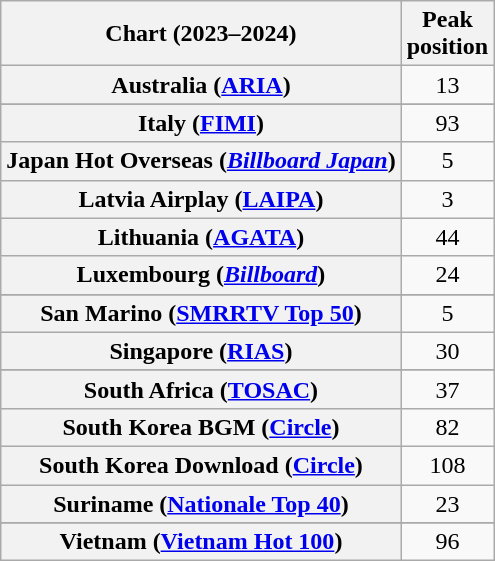<table class="wikitable sortable plainrowheaders" style="text-align:center">
<tr>
<th scope="col">Chart (2023–2024)</th>
<th scope="col">Peak<br>position</th>
</tr>
<tr>
<th scope="row">Australia (<a href='#'>ARIA</a>)</th>
<td>13</td>
</tr>
<tr>
</tr>
<tr>
</tr>
<tr>
</tr>
<tr>
</tr>
<tr>
</tr>
<tr>
</tr>
<tr>
</tr>
<tr>
</tr>
<tr>
</tr>
<tr>
</tr>
<tr>
</tr>
<tr>
</tr>
<tr>
</tr>
<tr>
</tr>
<tr>
<th scope="row">Italy (<a href='#'>FIMI</a>)</th>
<td>93</td>
</tr>
<tr>
<th scope="row">Japan Hot Overseas (<em><a href='#'>Billboard Japan</a></em>)</th>
<td>5</td>
</tr>
<tr>
<th scope="row">Latvia Airplay (<a href='#'>LAIPA</a>)</th>
<td>3</td>
</tr>
<tr>
<th scope="row">Lithuania (<a href='#'>AGATA</a>)</th>
<td>44</td>
</tr>
<tr>
<th scope="row">Luxembourg (<em><a href='#'>Billboard</a></em>)</th>
<td>24</td>
</tr>
<tr>
</tr>
<tr>
</tr>
<tr>
</tr>
<tr>
</tr>
<tr>
</tr>
<tr>
<th scope="row">San Marino (<a href='#'>SMRRTV Top 50</a>)</th>
<td>5</td>
</tr>
<tr>
<th scope="row">Singapore (<a href='#'>RIAS</a>)</th>
<td>30</td>
</tr>
<tr>
</tr>
<tr>
</tr>
<tr>
<th scope="row">South Africa (<a href='#'>TOSAC</a>)</th>
<td>37</td>
</tr>
<tr>
<th scope="row">South Korea BGM (<a href='#'>Circle</a>)</th>
<td>82</td>
</tr>
<tr>
<th scope="row">South Korea Download (<a href='#'>Circle</a>)</th>
<td>108</td>
</tr>
<tr>
<th scope="row">Suriname (<a href='#'>Nationale Top 40</a>)</th>
<td>23</td>
</tr>
<tr>
</tr>
<tr>
</tr>
<tr>
</tr>
<tr>
</tr>
<tr>
</tr>
<tr>
</tr>
<tr>
</tr>
<tr>
</tr>
<tr>
</tr>
<tr>
<th scope="row">Vietnam (<a href='#'>Vietnam Hot 100</a>)</th>
<td>96</td>
</tr>
</table>
